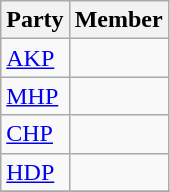<table class="wikitable">
<tr>
<th>Party</th>
<th colspan="2">Member</th>
</tr>
<tr>
<td><a href='#'>AKP</a></td>
<td></td>
</tr>
<tr>
<td><a href='#'>MHP</a></td>
<td></td>
</tr>
<tr>
<td><a href='#'>CHP</a></td>
<td></td>
</tr>
<tr>
<td><a href='#'>HDP</a></td>
<td></td>
</tr>
<tr>
</tr>
</table>
